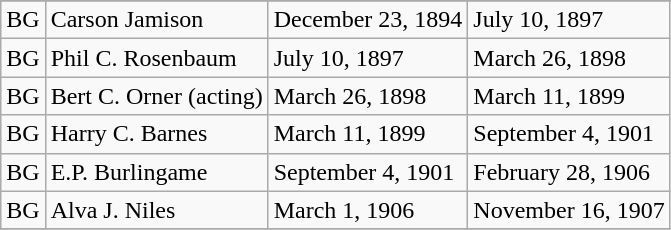<table class=wikitable>
<tr ! Rank !! Name !! In office !! Left office>
</tr>
<tr>
<td>BG</td>
<td>Carson Jamison</td>
<td>December 23, 1894</td>
<td>July 10, 1897</td>
</tr>
<tr>
<td>BG</td>
<td>Phil C. Rosenbaum</td>
<td>July 10, 1897</td>
<td>March 26, 1898</td>
</tr>
<tr>
<td>BG</td>
<td>Bert C. Orner (acting)</td>
<td>March 26, 1898</td>
<td>March 11, 1899</td>
</tr>
<tr>
<td>BG</td>
<td>Harry C. Barnes</td>
<td>March 11, 1899</td>
<td>September 4, 1901</td>
</tr>
<tr>
<td>BG</td>
<td>E.P. Burlingame</td>
<td>September 4, 1901</td>
<td>February 28, 1906</td>
</tr>
<tr>
<td>BG</td>
<td>Alva J. Niles</td>
<td>March 1, 1906</td>
<td>November 16, 1907</td>
</tr>
<tr>
</tr>
</table>
